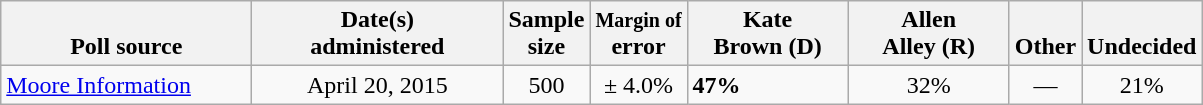<table class="wikitable">
<tr valign= bottom>
<th style="width:160px;">Poll source</th>
<th style="width:160px;">Date(s)<br>administered</th>
<th class=small>Sample<br>size</th>
<th><small>Margin of</small><br>error</th>
<th style="width:100px;">Kate<br>Brown (D)</th>
<th style="width:100px;">Allen<br>Alley (R)</th>
<th>Other</th>
<th>Undecided</th>
</tr>
<tr>
<td><a href='#'>Moore Information</a></td>
<td align=center>April 20, 2015</td>
<td align=center>500</td>
<td align=center>± 4.0%</td>
<td><strong>47%</strong></td>
<td align=center>32%</td>
<td align=center>—</td>
<td align=center>21%</td>
</tr>
</table>
